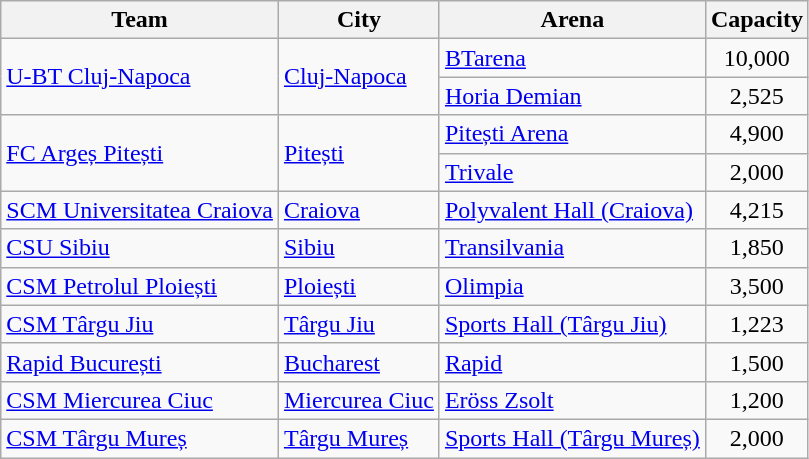<table class="wikitable sortable">
<tr>
<th>Team</th>
<th>City</th>
<th>Arena</th>
<th>Capacity</th>
</tr>
<tr>
<td rowspan="2"><a href='#'>U-BT Cluj-Napoca</a></td>
<td rowspan="2"><a href='#'>Cluj-Napoca</a></td>
<td><a href='#'>BTarena</a></td>
<td align="center">10,000</td>
</tr>
<tr>
<td><a href='#'>Horia Demian</a></td>
<td align="center">2,525</td>
</tr>
<tr>
<td rowspan="2"><a href='#'>FC Argeș Pitești</a></td>
<td rowspan="2"><a href='#'>Pitești</a></td>
<td><a href='#'>Pitești Arena</a></td>
<td align="center">4,900</td>
</tr>
<tr>
<td><a href='#'>Trivale</a></td>
<td align="center">2,000</td>
</tr>
<tr>
<td><a href='#'>SCM Universitatea Craiova</a></td>
<td><a href='#'>Craiova</a></td>
<td><a href='#'>Polyvalent Hall (Craiova)</a></td>
<td align="center">4,215</td>
</tr>
<tr>
<td><a href='#'>CSU Sibiu</a></td>
<td><a href='#'>Sibiu</a></td>
<td><a href='#'>Transilvania</a></td>
<td align="center">1,850</td>
</tr>
<tr>
<td><a href='#'>CSM Petrolul Ploiești</a></td>
<td><a href='#'>Ploiești</a></td>
<td><a href='#'>Olimpia</a></td>
<td align="center">3,500</td>
</tr>
<tr>
<td><a href='#'>CSM Târgu Jiu</a></td>
<td><a href='#'>Târgu Jiu</a></td>
<td><a href='#'>Sports Hall (Târgu Jiu)</a></td>
<td align="center">1,223</td>
</tr>
<tr>
<td><a href='#'>Rapid București</a></td>
<td><a href='#'>Bucharest</a></td>
<td><a href='#'>Rapid</a></td>
<td align="center">1,500</td>
</tr>
<tr>
<td><a href='#'>CSM Miercurea Ciuc</a></td>
<td><a href='#'>Miercurea Ciuc</a></td>
<td><a href='#'>Eröss Zsolt</a></td>
<td align="center">1,200</td>
</tr>
<tr>
<td><a href='#'>CSM Târgu Mureș</a></td>
<td><a href='#'>Târgu Mureș</a></td>
<td><a href='#'>Sports Hall (Târgu Mureș)</a></td>
<td align="center">2,000</td>
</tr>
</table>
